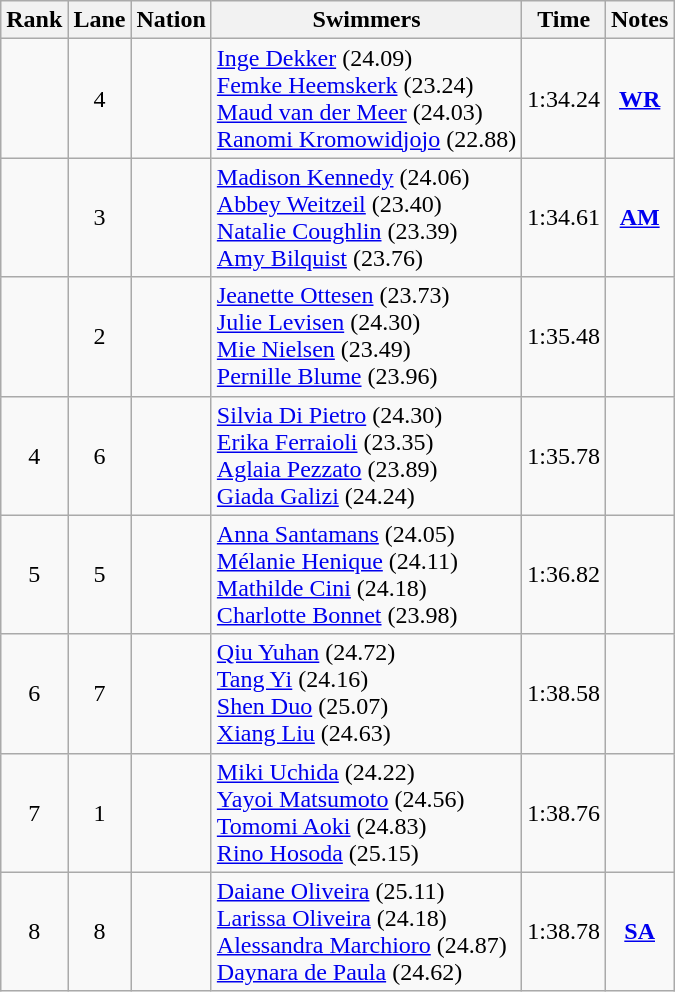<table class="wikitable sortable" style="text-align:center">
<tr>
<th>Rank</th>
<th>Lane</th>
<th>Nation</th>
<th>Swimmers</th>
<th>Time</th>
<th>Notes</th>
</tr>
<tr>
<td></td>
<td>4</td>
<td align=left></td>
<td align=left><a href='#'>Inge Dekker</a> (24.09)<br><a href='#'>Femke Heemskerk</a> (23.24)<br><a href='#'>Maud van der Meer</a> (24.03)<br><a href='#'>Ranomi Kromowidjojo</a> (22.88)</td>
<td>1:34.24</td>
<td><strong><a href='#'>WR</a></strong></td>
</tr>
<tr>
<td></td>
<td>3</td>
<td align=left></td>
<td align=left><a href='#'>Madison Kennedy</a> (24.06)<br><a href='#'>Abbey Weitzeil</a> (23.40)<br><a href='#'>Natalie Coughlin</a> (23.39)<br><a href='#'>Amy Bilquist</a> (23.76)</td>
<td>1:34.61</td>
<td><strong><a href='#'>AM</a></strong></td>
</tr>
<tr>
<td></td>
<td>2</td>
<td align=left></td>
<td align=left><a href='#'>Jeanette Ottesen</a> (23.73)<br><a href='#'>Julie Levisen</a> (24.30)<br><a href='#'>Mie Nielsen</a> (23.49)<br><a href='#'>Pernille Blume</a> (23.96)</td>
<td>1:35.48</td>
<td></td>
</tr>
<tr>
<td>4</td>
<td>6</td>
<td align=left></td>
<td align=left><a href='#'>Silvia Di Pietro</a> (24.30)<br><a href='#'>Erika Ferraioli</a> (23.35)<br><a href='#'>Aglaia Pezzato</a> (23.89)<br><a href='#'>Giada Galizi</a> (24.24)</td>
<td>1:35.78</td>
<td></td>
</tr>
<tr>
<td>5</td>
<td>5</td>
<td align=left></td>
<td align=left><a href='#'>Anna Santamans</a> (24.05)<br><a href='#'>Mélanie Henique</a> (24.11)<br><a href='#'>Mathilde Cini</a> (24.18)<br><a href='#'>Charlotte Bonnet</a> (23.98)</td>
<td>1:36.82</td>
<td></td>
</tr>
<tr>
<td>6</td>
<td>7</td>
<td align=left></td>
<td align=left><a href='#'>Qiu Yuhan</a> (24.72)<br><a href='#'>Tang Yi</a> (24.16)<br><a href='#'>Shen Duo</a> (25.07)<br><a href='#'>Xiang Liu</a> (24.63)</td>
<td>1:38.58</td>
<td></td>
</tr>
<tr>
<td>7</td>
<td>1</td>
<td align=left></td>
<td align=left><a href='#'>Miki Uchida</a> (24.22)<br><a href='#'>Yayoi Matsumoto</a> (24.56)<br><a href='#'>Tomomi Aoki</a> (24.83)<br><a href='#'>Rino Hosoda</a> (25.15)</td>
<td>1:38.76</td>
<td></td>
</tr>
<tr>
<td>8</td>
<td>8</td>
<td align=left></td>
<td align=left><a href='#'>Daiane Oliveira</a> (25.11)<br><a href='#'>Larissa Oliveira</a> (24.18)<br><a href='#'>Alessandra Marchioro</a> (24.87)<br> <a href='#'>Daynara de Paula</a> (24.62)</td>
<td>1:38.78</td>
<td><strong><a href='#'>SA</a></strong></td>
</tr>
</table>
